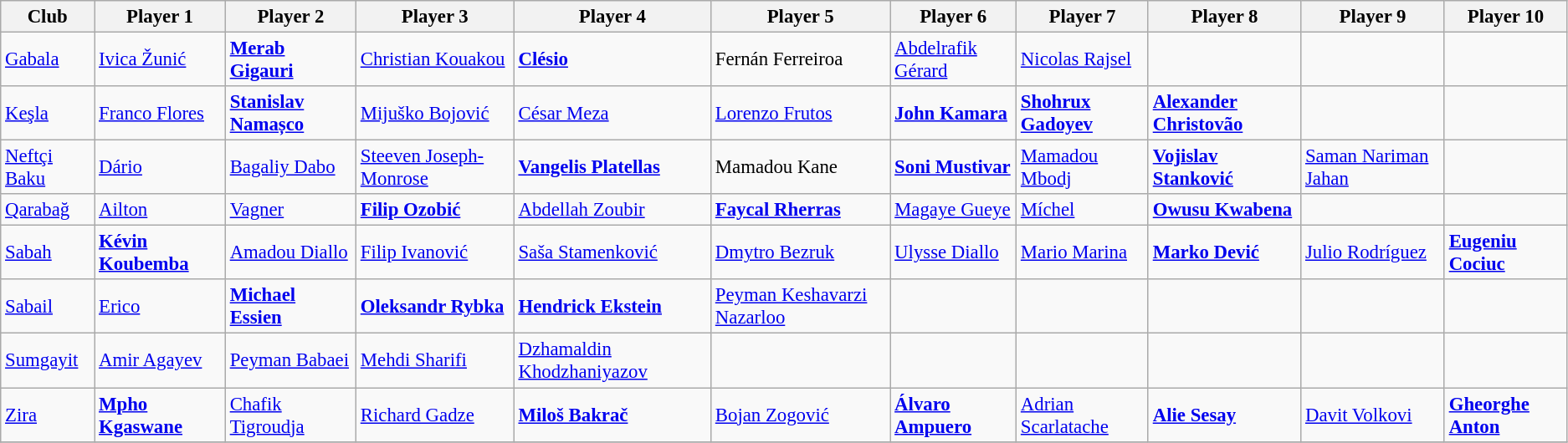<table class="wikitable" style="font-size:95%;">
<tr>
<th>Club</th>
<th>Player 1</th>
<th>Player 2</th>
<th>Player 3</th>
<th>Player 4</th>
<th>Player 5</th>
<th>Player 6</th>
<th>Player 7</th>
<th>Player 8</th>
<th>Player 9</th>
<th>Player 10</th>
</tr>
<tr>
<td><a href='#'>Gabala</a></td>
<td> <a href='#'>Ivica Žunić</a></td>
<td> <strong><a href='#'>Merab Gigauri</a></strong></td>
<td> <a href='#'>Christian Kouakou</a></td>
<td> <strong><a href='#'>Clésio</a></strong></td>
<td> Fernán Ferreiroa</td>
<td> <a href='#'>Abdelrafik Gérard</a></td>
<td> <a href='#'>Nicolas Rajsel</a></td>
<td></td>
<td></td>
<td></td>
</tr>
<tr>
<td><a href='#'>Keşla</a></td>
<td> <a href='#'>Franco Flores</a></td>
<td> <strong><a href='#'>Stanislav Namașco</a></strong></td>
<td> <a href='#'>Mijuško Bojović</a></td>
<td> <a href='#'>César Meza</a></td>
<td> <a href='#'>Lorenzo Frutos</a></td>
<td> <strong><a href='#'>John Kamara</a></strong></td>
<td> <strong><a href='#'>Shohrux Gadoyev</a></strong></td>
<td> <strong><a href='#'>Alexander Christovão</a></strong></td>
<td></td>
<td></td>
</tr>
<tr>
<td><a href='#'>Neftçi Baku</a></td>
<td> <a href='#'>Dário</a></td>
<td> <a href='#'>Bagaliy Dabo</a></td>
<td> <a href='#'>Steeven Joseph-Monrose</a></td>
<td> <strong><a href='#'>Vangelis Platellas</a></strong></td>
<td> Mamadou Kane</td>
<td> <strong><a href='#'>Soni Mustivar</a></strong></td>
<td> <a href='#'>Mamadou Mbodj</a></td>
<td> <strong><a href='#'>Vojislav Stanković</a></strong></td>
<td> <a href='#'>Saman Nariman Jahan</a></td>
<td></td>
</tr>
<tr>
<td><a href='#'>Qarabağ</a></td>
<td> <a href='#'>Ailton</a></td>
<td> <a href='#'>Vagner</a></td>
<td> <strong><a href='#'>Filip Ozobić</a></strong></td>
<td> <a href='#'>Abdellah Zoubir</a></td>
<td> <strong><a href='#'>Faycal Rherras</a></strong></td>
<td> <a href='#'>Magaye Gueye</a></td>
<td> <a href='#'>Míchel</a></td>
<td> <strong><a href='#'>Owusu Kwabena</a></strong></td>
<td></td>
<td></td>
</tr>
<tr>
<td><a href='#'>Sabah</a></td>
<td> <strong><a href='#'>Kévin Koubemba</a></strong></td>
<td> <a href='#'>Amadou Diallo</a></td>
<td> <a href='#'>Filip Ivanović</a></td>
<td> <a href='#'>Saša Stamenković</a></td>
<td> <a href='#'>Dmytro Bezruk</a></td>
<td> <a href='#'>Ulysse Diallo</a></td>
<td> <a href='#'>Mario Marina</a></td>
<td> <strong><a href='#'>Marko Dević</a></strong></td>
<td> <a href='#'>Julio Rodríguez</a></td>
<td> <strong><a href='#'>Eugeniu Cociuc</a></strong></td>
</tr>
<tr>
<td><a href='#'>Sabail</a></td>
<td> <a href='#'>Erico</a></td>
<td> <strong><a href='#'>Michael Essien</a></strong></td>
<td> <strong><a href='#'>Oleksandr Rybka</a></strong></td>
<td> <strong><a href='#'>Hendrick Ekstein</a></strong></td>
<td> <a href='#'>Peyman Keshavarzi Nazarloo</a></td>
<td></td>
<td></td>
<td></td>
<td></td>
<td></td>
</tr>
<tr>
<td><a href='#'>Sumgayit</a></td>
<td> <a href='#'>Amir Agayev</a></td>
<td> <a href='#'>Peyman Babaei</a></td>
<td> <a href='#'>Mehdi Sharifi</a></td>
<td> <a href='#'>Dzhamaldin Khodzhaniyazov</a></td>
<td></td>
<td></td>
<td></td>
<td></td>
<td></td>
<td></td>
</tr>
<tr>
<td><a href='#'>Zira</a></td>
<td> <strong><a href='#'>Mpho Kgaswane</a></strong></td>
<td> <a href='#'>Chafik Tigroudja</a></td>
<td> <a href='#'>Richard Gadze</a></td>
<td> <strong><a href='#'>Miloš Bakrač</a></strong></td>
<td> <a href='#'>Bojan Zogović</a></td>
<td> <strong><a href='#'>Álvaro Ampuero</a></strong></td>
<td> <a href='#'>Adrian Scarlatache</a></td>
<td> <strong> <a href='#'>Alie Sesay</a></strong></td>
<td> <a href='#'>Davit Volkovi</a></td>
<td> <strong> <a href='#'>Gheorghe Anton</a></strong></td>
</tr>
<tr>
</tr>
</table>
